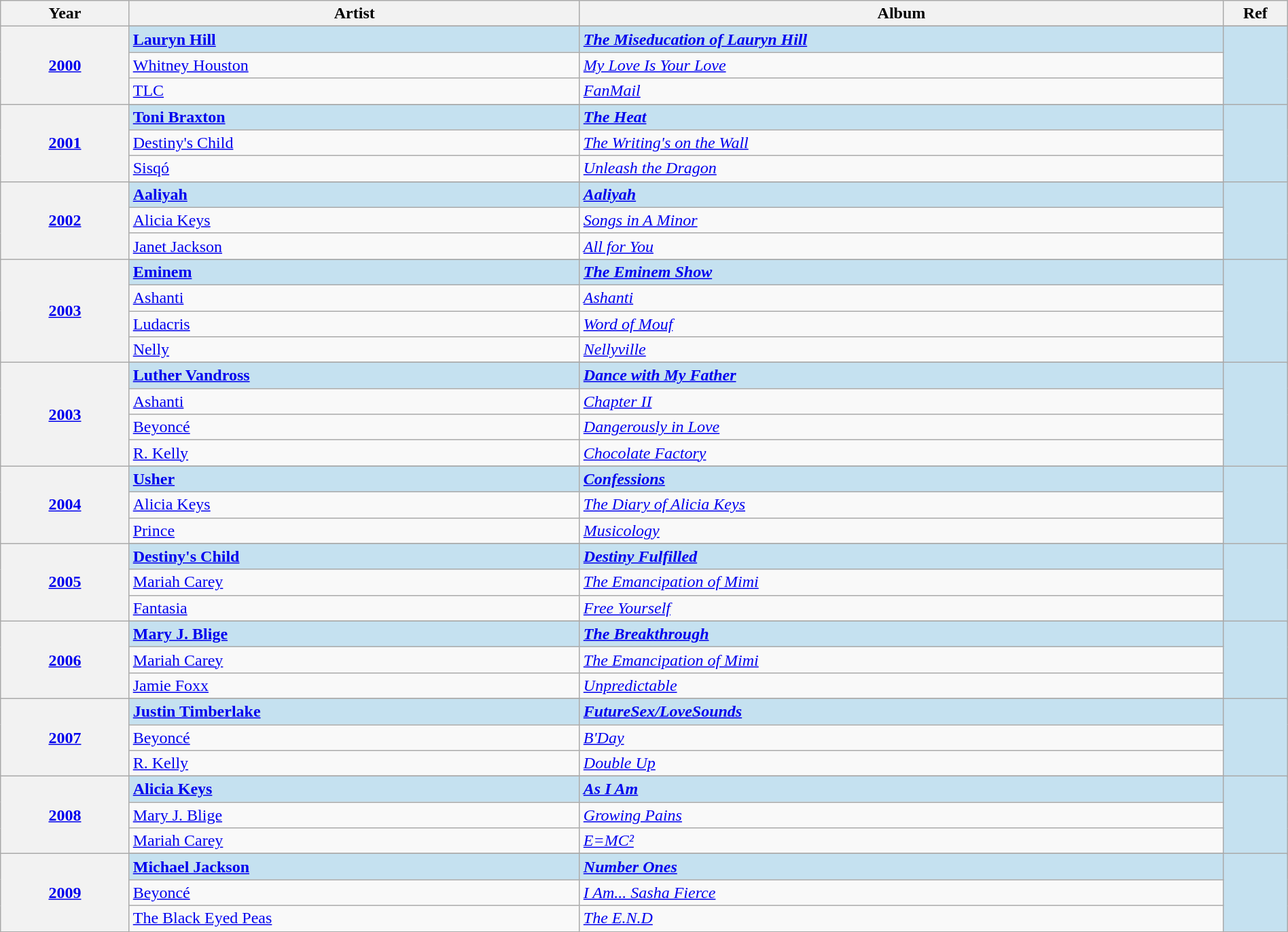<table class="wikitable" width="100%">
<tr>
<th width="10%">Year</th>
<th width="35%">Artist</th>
<th width="50%">Album</th>
<th width="5%">Ref</th>
</tr>
<tr>
<th rowspan="4" align="center"><a href='#'>2000<br></a></th>
</tr>
<tr style="background:#c5e1f0">
<td><strong><a href='#'>Lauryn Hill</a></strong></td>
<td><strong><em><a href='#'>The Miseducation of Lauryn Hill</a></em></strong></td>
<td rowspan="4" align="center"></td>
</tr>
<tr>
<td><a href='#'>Whitney Houston</a></td>
<td><em><a href='#'>My Love Is Your Love</a></em></td>
</tr>
<tr>
<td><a href='#'>TLC</a></td>
<td><em><a href='#'>FanMail</a></em></td>
</tr>
<tr>
<th rowspan="4" align="center"><a href='#'>2001<br></a></th>
</tr>
<tr style="background:#c5e1f0">
<td><strong><a href='#'>Toni Braxton</a></strong></td>
<td><strong><em><a href='#'>The Heat</a></em></strong></td>
<td rowspan="4" align="center"></td>
</tr>
<tr>
<td><a href='#'>Destiny's Child</a></td>
<td><em><a href='#'>The Writing's on the Wall</a></em></td>
</tr>
<tr>
<td><a href='#'>Sisqó</a></td>
<td><em><a href='#'>Unleash the Dragon</a></em></td>
</tr>
<tr>
<th rowspan="4" align="center"><a href='#'>2002<br></a></th>
</tr>
<tr style="background:#c5e1f0">
<td><strong><a href='#'>Aaliyah</a></strong></td>
<td><strong><em><a href='#'>Aaliyah</a></em></strong></td>
<td rowspan="4" align="center"></td>
</tr>
<tr>
<td><a href='#'>Alicia Keys</a></td>
<td><em><a href='#'>Songs in A Minor</a></em></td>
</tr>
<tr>
<td><a href='#'>Janet Jackson</a></td>
<td><em><a href='#'>All for You</a></em></td>
</tr>
<tr>
<th rowspan="5" align="center"><a href='#'>2003<br></a></th>
</tr>
<tr style="background:#c5e1f0">
<td><strong><a href='#'>Eminem</a></strong></td>
<td><strong><em><a href='#'>The Eminem Show</a></em></strong></td>
<td rowspan="5" align="center"></td>
</tr>
<tr>
<td><a href='#'>Ashanti</a></td>
<td><em><a href='#'>Ashanti</a></em></td>
</tr>
<tr>
<td><a href='#'>Ludacris</a></td>
<td><em><a href='#'>Word of Mouf</a></em></td>
</tr>
<tr>
<td><a href='#'>Nelly</a></td>
<td><em><a href='#'>Nellyville</a></em></td>
</tr>
<tr>
<th rowspan="5" align="center"><a href='#'>2003<br></a></th>
</tr>
<tr style="background:#c5e1f0">
<td><strong><a href='#'>Luther Vandross</a></strong></td>
<td><strong><em><a href='#'>Dance with My Father</a></em></strong></td>
<td rowspan="5" align="center"></td>
</tr>
<tr>
<td><a href='#'>Ashanti</a></td>
<td><em><a href='#'>Chapter II</a></em></td>
</tr>
<tr>
<td><a href='#'>Beyoncé</a></td>
<td><em><a href='#'>Dangerously in Love</a></em></td>
</tr>
<tr>
<td><a href='#'>R. Kelly</a></td>
<td><em><a href='#'>Chocolate Factory</a></em></td>
</tr>
<tr>
<th rowspan="4" align="center"><a href='#'>2004<br></a></th>
</tr>
<tr style="background:#c5e1f0">
<td><strong><a href='#'>Usher</a></strong></td>
<td><strong><em><a href='#'>Confessions</a></em></strong></td>
<td rowspan="4" align="center"></td>
</tr>
<tr>
<td><a href='#'>Alicia Keys</a></td>
<td><em><a href='#'>The Diary of Alicia Keys</a></em></td>
</tr>
<tr>
<td><a href='#'>Prince</a></td>
<td><em><a href='#'>Musicology</a></em></td>
</tr>
<tr>
<th rowspan="4" align="center"><a href='#'>2005<br></a></th>
</tr>
<tr style="background:#c5e1f0">
<td><strong><a href='#'>Destiny's Child</a></strong></td>
<td><strong><em><a href='#'>Destiny Fulfilled</a></em></strong></td>
<td rowspan="4" align="center"></td>
</tr>
<tr>
<td><a href='#'>Mariah Carey</a></td>
<td><em><a href='#'>The Emancipation of Mimi</a></em></td>
</tr>
<tr>
<td><a href='#'>Fantasia</a></td>
<td><em><a href='#'>Free Yourself</a></em></td>
</tr>
<tr>
<th rowspan="4" align="center"><a href='#'>2006<br></a></th>
</tr>
<tr style="background:#c5e1f0">
<td><strong><a href='#'>Mary J. Blige</a></strong></td>
<td><strong><em><a href='#'>The Breakthrough</a></em></strong></td>
<td rowspan="4" align="center"></td>
</tr>
<tr>
<td><a href='#'>Mariah Carey</a></td>
<td><em><a href='#'>The Emancipation of Mimi</a></em></td>
</tr>
<tr>
<td><a href='#'>Jamie Foxx</a></td>
<td><em><a href='#'>Unpredictable</a></em></td>
</tr>
<tr>
<th rowspan="4" align="center"><a href='#'>2007<br></a></th>
</tr>
<tr style="background:#c5e1f0">
<td><strong><a href='#'>Justin Timberlake</a></strong></td>
<td><strong><em><a href='#'>FutureSex/LoveSounds</a></em></strong></td>
<td rowspan="4" align="center"></td>
</tr>
<tr>
<td><a href='#'>Beyoncé</a></td>
<td><em><a href='#'>B'Day</a></em></td>
</tr>
<tr>
<td><a href='#'>R. Kelly</a></td>
<td><em><a href='#'>Double Up</a></em></td>
</tr>
<tr>
<th rowspan="4" align="center"><a href='#'>2008<br></a></th>
</tr>
<tr style="background:#c5e1f0">
<td><strong><a href='#'>Alicia Keys</a></strong></td>
<td><strong><em><a href='#'>As I Am</a></em></strong></td>
<td rowspan="4" align="center"></td>
</tr>
<tr>
<td><a href='#'>Mary J. Blige</a></td>
<td><em><a href='#'>Growing Pains</a></em></td>
</tr>
<tr>
<td><a href='#'>Mariah Carey</a></td>
<td><em><a href='#'>E=MC²</a></em></td>
</tr>
<tr>
<th rowspan="4" align="center"><a href='#'>2009<br></a></th>
</tr>
<tr style="background:#c5e1f0">
<td><strong><a href='#'>Michael Jackson</a></strong></td>
<td><strong><em><a href='#'>Number Ones</a></em></strong></td>
<td rowspan="4" align="center"></td>
</tr>
<tr>
<td><a href='#'>Beyoncé</a></td>
<td><em><a href='#'>I Am... Sasha Fierce</a></em></td>
</tr>
<tr>
<td><a href='#'>The Black Eyed Peas</a></td>
<td><em><a href='#'>The E.N.D</a></em></td>
</tr>
</table>
